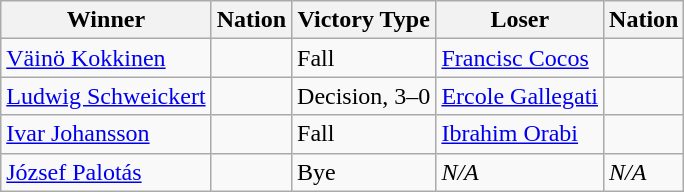<table class="wikitable sortable" style="text-align:left;">
<tr>
<th>Winner</th>
<th>Nation</th>
<th>Victory Type</th>
<th>Loser</th>
<th>Nation</th>
</tr>
<tr>
<td><a href='#'>Väinö Kokkinen</a></td>
<td></td>
<td>Fall</td>
<td><a href='#'>Francisc Cocos</a></td>
<td></td>
</tr>
<tr>
<td><a href='#'>Ludwig Schweickert</a></td>
<td></td>
<td>Decision, 3–0</td>
<td><a href='#'>Ercole Gallegati</a></td>
<td></td>
</tr>
<tr>
<td><a href='#'>Ivar Johansson</a></td>
<td></td>
<td>Fall</td>
<td><a href='#'>Ibrahim Orabi</a></td>
<td></td>
</tr>
<tr>
<td><a href='#'>József Palotás</a></td>
<td></td>
<td>Bye</td>
<td><em>N/A</em></td>
<td><em>N/A</em></td>
</tr>
</table>
